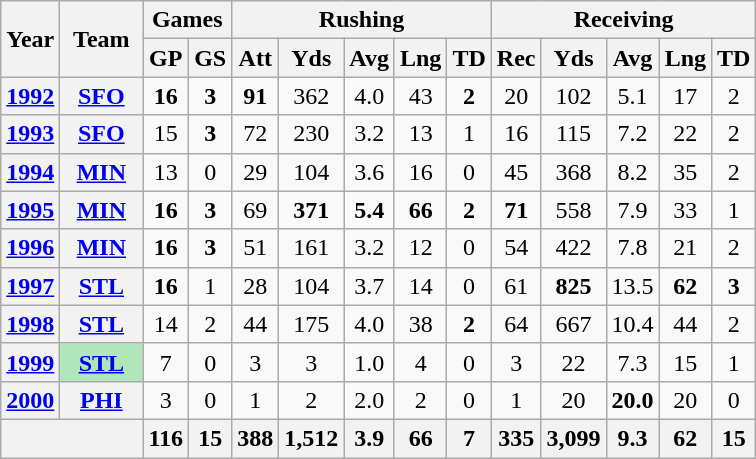<table class="wikitable" style="text-align:center;">
<tr>
<th rowspan="2">Year</th>
<th rowspan="2">Team</th>
<th colspan="2">Games</th>
<th colspan="5">Rushing</th>
<th colspan="5">Receiving</th>
</tr>
<tr>
<th>GP</th>
<th>GS</th>
<th>Att</th>
<th>Yds</th>
<th>Avg</th>
<th>Lng</th>
<th>TD</th>
<th>Rec</th>
<th>Yds</th>
<th>Avg</th>
<th>Lng</th>
<th>TD</th>
</tr>
<tr>
<th><a href='#'>1992</a></th>
<th><a href='#'>SFO</a></th>
<td><strong>16</strong></td>
<td><strong>3</strong></td>
<td><strong>91</strong></td>
<td>362</td>
<td>4.0</td>
<td>43</td>
<td><strong>2</strong></td>
<td>20</td>
<td>102</td>
<td>5.1</td>
<td>17</td>
<td>2</td>
</tr>
<tr>
<th><a href='#'>1993</a></th>
<th><a href='#'>SFO</a></th>
<td>15</td>
<td><strong>3</strong></td>
<td>72</td>
<td>230</td>
<td>3.2</td>
<td>13</td>
<td>1</td>
<td>16</td>
<td>115</td>
<td>7.2</td>
<td>22</td>
<td>2</td>
</tr>
<tr>
<th><a href='#'>1994</a></th>
<th><a href='#'>MIN</a></th>
<td>13</td>
<td>0</td>
<td>29</td>
<td>104</td>
<td>3.6</td>
<td>16</td>
<td>0</td>
<td>45</td>
<td>368</td>
<td>8.2</td>
<td>35</td>
<td>2</td>
</tr>
<tr>
<th><a href='#'>1995</a></th>
<th><a href='#'>MIN</a></th>
<td><strong>16</strong></td>
<td><strong>3</strong></td>
<td>69</td>
<td><strong>371</strong></td>
<td><strong>5.4</strong></td>
<td><strong>66</strong></td>
<td><strong>2</strong></td>
<td><strong>71</strong></td>
<td>558</td>
<td>7.9</td>
<td>33</td>
<td>1</td>
</tr>
<tr>
<th><a href='#'>1996</a></th>
<th><a href='#'>MIN</a></th>
<td><strong>16</strong></td>
<td><strong>3</strong></td>
<td>51</td>
<td>161</td>
<td>3.2</td>
<td>12</td>
<td>0</td>
<td>54</td>
<td>422</td>
<td>7.8</td>
<td>21</td>
<td>2</td>
</tr>
<tr>
<th><a href='#'>1997</a></th>
<th><a href='#'>STL</a></th>
<td><strong>16</strong></td>
<td>1</td>
<td>28</td>
<td>104</td>
<td>3.7</td>
<td>14</td>
<td>0</td>
<td>61</td>
<td><strong>825</strong></td>
<td>13.5</td>
<td><strong>62</strong></td>
<td><strong>3</strong></td>
</tr>
<tr>
<th><a href='#'>1998</a></th>
<th><a href='#'>STL</a></th>
<td>14</td>
<td>2</td>
<td>44</td>
<td>175</td>
<td>4.0</td>
<td>38</td>
<td><strong>2</strong></td>
<td>64</td>
<td>667</td>
<td>10.4</td>
<td>44</td>
<td>2</td>
</tr>
<tr>
<th><a href='#'>1999</a></th>
<th style="background:#afe6ba; width:3em;"><a href='#'>STL</a></th>
<td>7</td>
<td>0</td>
<td>3</td>
<td>3</td>
<td>1.0</td>
<td>4</td>
<td>0</td>
<td>3</td>
<td>22</td>
<td>7.3</td>
<td>15</td>
<td>1</td>
</tr>
<tr>
<th><a href='#'>2000</a></th>
<th><a href='#'>PHI</a></th>
<td>3</td>
<td>0</td>
<td>1</td>
<td>2</td>
<td>2.0</td>
<td>2</td>
<td>0</td>
<td>1</td>
<td>20</td>
<td><strong>20.0</strong></td>
<td>20</td>
<td>0</td>
</tr>
<tr>
<th colspan="2"></th>
<th>116</th>
<th>15</th>
<th>388</th>
<th>1,512</th>
<th>3.9</th>
<th>66</th>
<th>7</th>
<th>335</th>
<th>3,099</th>
<th>9.3</th>
<th>62</th>
<th>15</th>
</tr>
</table>
